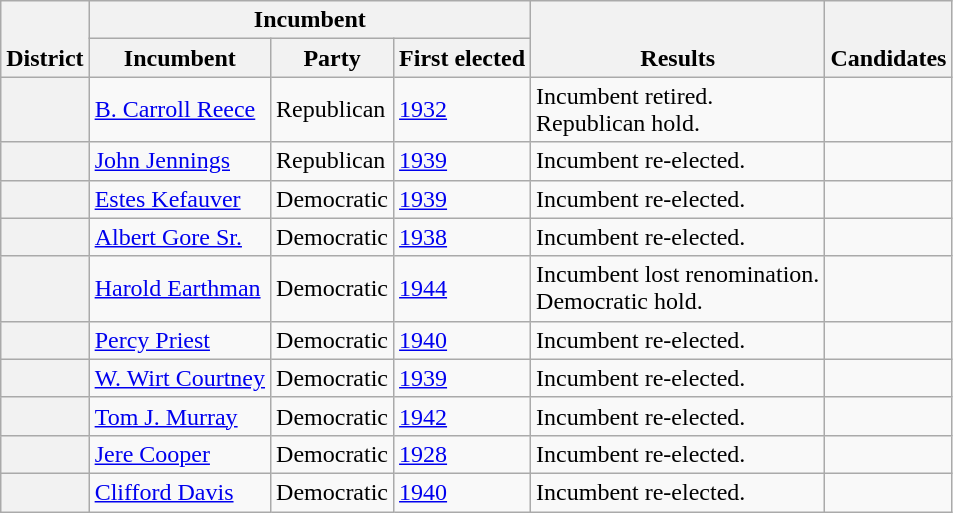<table class=wikitable>
<tr valign=bottom>
<th rowspan=2>District</th>
<th colspan=3>Incumbent</th>
<th rowspan=2>Results</th>
<th rowspan=2>Candidates</th>
</tr>
<tr>
<th>Incumbent</th>
<th>Party</th>
<th>First elected</th>
</tr>
<tr>
<th></th>
<td><a href='#'>B. Carroll Reece</a></td>
<td>Republican</td>
<td><a href='#'>1932</a></td>
<td>Incumbent retired.<br>Republican hold.</td>
<td nowrap></td>
</tr>
<tr>
<th></th>
<td><a href='#'>John Jennings</a></td>
<td>Republican</td>
<td><a href='#'>1939 </a></td>
<td>Incumbent re-elected.</td>
<td nowrap></td>
</tr>
<tr>
<th></th>
<td><a href='#'>Estes Kefauver</a></td>
<td>Democratic</td>
<td><a href='#'>1939 </a></td>
<td>Incumbent re-elected.</td>
<td nowrap></td>
</tr>
<tr>
<th></th>
<td><a href='#'>Albert Gore Sr.</a></td>
<td>Democratic</td>
<td><a href='#'>1938</a></td>
<td>Incumbent re-elected.</td>
<td nowrap></td>
</tr>
<tr>
<th></th>
<td><a href='#'>Harold Earthman</a></td>
<td>Democratic</td>
<td><a href='#'>1944</a></td>
<td>Incumbent lost renomination.<br>Democratic hold.</td>
<td nowrap></td>
</tr>
<tr>
<th></th>
<td><a href='#'>Percy Priest</a></td>
<td>Democratic</td>
<td><a href='#'>1940</a></td>
<td>Incumbent re-elected.</td>
<td nowrap></td>
</tr>
<tr>
<th></th>
<td><a href='#'>W. Wirt Courtney</a></td>
<td>Democratic</td>
<td><a href='#'>1939 </a></td>
<td>Incumbent re-elected.</td>
<td nowrap></td>
</tr>
<tr>
<th></th>
<td><a href='#'>Tom J. Murray</a></td>
<td>Democratic</td>
<td><a href='#'>1942</a></td>
<td>Incumbent re-elected.</td>
<td nowrap></td>
</tr>
<tr>
<th></th>
<td><a href='#'>Jere Cooper</a></td>
<td>Democratic</td>
<td><a href='#'>1928</a></td>
<td>Incumbent re-elected.</td>
<td nowrap></td>
</tr>
<tr>
<th></th>
<td><a href='#'>Clifford Davis</a></td>
<td>Democratic</td>
<td><a href='#'>1940</a></td>
<td>Incumbent re-elected.</td>
<td nowrap></td>
</tr>
</table>
